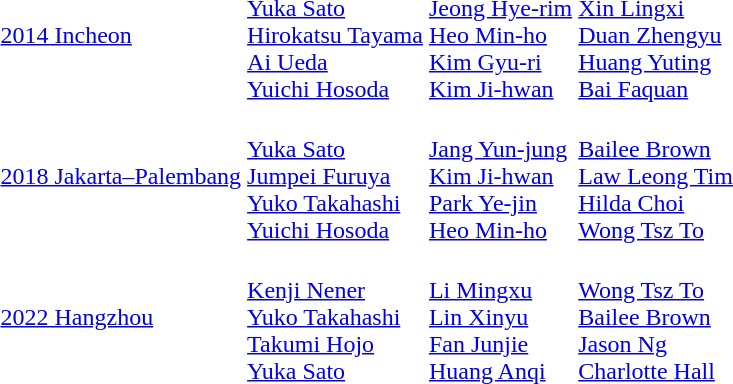<table>
<tr>
<td><a href='#'>2014 Incheon</a></td>
<td><br><a href='#'>Yuka Sato</a><br><a href='#'>Hirokatsu Tayama</a><br><a href='#'>Ai Ueda</a><br><a href='#'>Yuichi Hosoda</a></td>
<td><br><a href='#'>Jeong Hye-rim</a><br><a href='#'>Heo Min-ho</a><br><a href='#'>Kim Gyu-ri</a><br><a href='#'>Kim Ji-hwan</a></td>
<td><br><a href='#'>Xin Lingxi</a><br><a href='#'>Duan Zhengyu</a><br><a href='#'>Huang Yuting</a><br><a href='#'>Bai Faquan</a></td>
</tr>
<tr>
<td><a href='#'>2018 Jakarta–Palembang</a></td>
<td><br><a href='#'>Yuka Sato</a><br><a href='#'>Jumpei Furuya</a><br><a href='#'>Yuko Takahashi</a><br><a href='#'>Yuichi Hosoda</a></td>
<td><br><a href='#'>Jang Yun-jung</a><br><a href='#'>Kim Ji-hwan</a><br><a href='#'>Park Ye-jin</a><br><a href='#'>Heo Min-ho</a></td>
<td><br><a href='#'>Bailee Brown</a><br><a href='#'>Law Leong Tim</a><br><a href='#'>Hilda Choi</a><br><a href='#'>Wong Tsz To</a></td>
</tr>
<tr>
<td><a href='#'>2022 Hangzhou</a></td>
<td><br><a href='#'>Kenji Nener</a><br><a href='#'>Yuko Takahashi</a><br><a href='#'>Takumi Hojo</a><br><a href='#'>Yuka Sato</a></td>
<td><br><a href='#'>Li Mingxu</a><br><a href='#'>Lin Xinyu</a><br><a href='#'>Fan Junjie</a><br><a href='#'>Huang Anqi</a></td>
<td><br><a href='#'>Wong Tsz To</a><br><a href='#'>Bailee Brown</a><br><a href='#'>Jason Ng</a><br><a href='#'>Charlotte Hall</a></td>
</tr>
</table>
